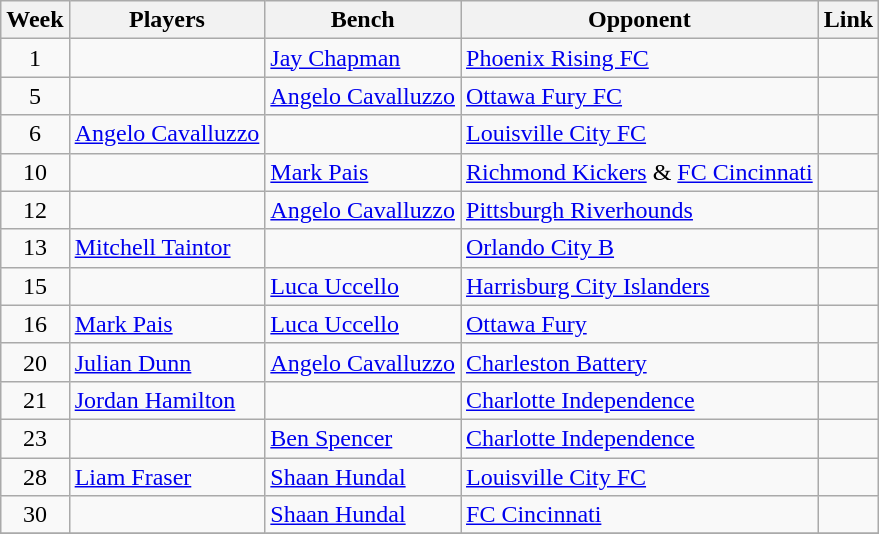<table class=wikitable>
<tr>
<th>Week</th>
<th>Players</th>
<th>Bench</th>
<th>Opponent</th>
<th>Link</th>
</tr>
<tr>
<td align=center>1</td>
<td></td>
<td> <a href='#'>Jay Chapman</a></td>
<td><a href='#'>Phoenix Rising FC</a></td>
<td></td>
</tr>
<tr>
<td align=center>5</td>
<td></td>
<td> <a href='#'>Angelo Cavalluzzo</a></td>
<td><a href='#'>Ottawa Fury FC</a></td>
<td></td>
</tr>
<tr>
<td align=center>6</td>
<td> <a href='#'>Angelo Cavalluzzo</a></td>
<td></td>
<td><a href='#'>Louisville City FC</a></td>
<td></td>
</tr>
<tr>
<td align=center>10</td>
<td></td>
<td> <a href='#'>Mark Pais</a></td>
<td><a href='#'>Richmond Kickers</a> & <a href='#'>FC Cincinnati</a></td>
<td></td>
</tr>
<tr>
<td align=center>12</td>
<td></td>
<td> <a href='#'>Angelo Cavalluzzo</a></td>
<td><a href='#'>Pittsburgh Riverhounds</a></td>
<td></td>
</tr>
<tr>
<td align=center>13</td>
<td> <a href='#'>Mitchell Taintor</a></td>
<td></td>
<td><a href='#'>Orlando City B</a></td>
<td></td>
</tr>
<tr>
<td align=center>15</td>
<td></td>
<td> <a href='#'>Luca Uccello</a></td>
<td><a href='#'>Harrisburg City Islanders</a></td>
<td></td>
</tr>
<tr>
<td align=center>16</td>
<td> <a href='#'>Mark Pais</a></td>
<td> <a href='#'>Luca Uccello</a></td>
<td><a href='#'>Ottawa Fury</a></td>
<td></td>
</tr>
<tr>
<td align=center>20</td>
<td> <a href='#'>Julian Dunn</a></td>
<td> <a href='#'>Angelo Cavalluzzo</a></td>
<td><a href='#'>Charleston Battery</a></td>
<td></td>
</tr>
<tr>
<td align=center>21</td>
<td> <a href='#'>Jordan Hamilton</a></td>
<td></td>
<td><a href='#'>Charlotte Independence</a></td>
<td></td>
</tr>
<tr>
<td align=center>23</td>
<td></td>
<td> <a href='#'>Ben Spencer</a></td>
<td><a href='#'>Charlotte Independence</a></td>
<td></td>
</tr>
<tr>
<td align=center>28</td>
<td> <a href='#'>Liam Fraser</a></td>
<td> <a href='#'>Shaan Hundal</a></td>
<td><a href='#'>Louisville City FC</a></td>
<td></td>
</tr>
<tr>
<td align=center>30</td>
<td></td>
<td> <a href='#'>Shaan Hundal</a></td>
<td><a href='#'>FC Cincinnati</a></td>
<td></td>
</tr>
<tr>
</tr>
</table>
